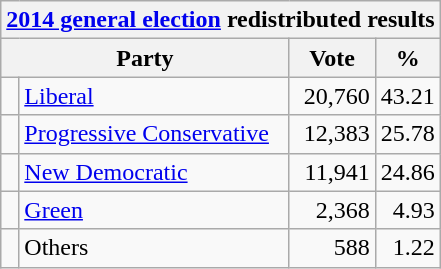<table class="wikitable">
<tr>
<th colspan="4"><a href='#'>2014 general election</a> redistributed results</th>
</tr>
<tr>
<th bgcolor="#DDDDFF" width="130px" colspan="2">Party</th>
<th bgcolor="#DDDDFF" width="50px">Vote</th>
<th bgcolor="#DDDDFF" width="30px">%</th>
</tr>
<tr>
<td> </td>
<td><a href='#'>Liberal</a></td>
<td align=right>20,760</td>
<td align=right>43.21</td>
</tr>
<tr>
<td> </td>
<td><a href='#'>Progressive Conservative</a></td>
<td align=right>12,383</td>
<td align=right>25.78</td>
</tr>
<tr>
<td> </td>
<td><a href='#'>New Democratic</a></td>
<td align=right>11,941</td>
<td align=right>24.86</td>
</tr>
<tr>
<td> </td>
<td><a href='#'>Green</a></td>
<td align=right>2,368</td>
<td align=right>4.93</td>
</tr>
<tr>
<td> </td>
<td>Others</td>
<td align=right>588</td>
<td align=right>1.22</td>
</tr>
</table>
